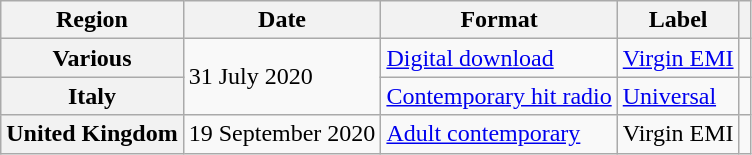<table class="wikitable plainrowheaders">
<tr>
<th scope="col">Region</th>
<th scope="col">Date</th>
<th scope="col">Format</th>
<th scope="col">Label</th>
<th scope="col"></th>
</tr>
<tr>
<th scope="row">Various</th>
<td rowspan="2">31 July 2020</td>
<td><a href='#'>Digital download</a></td>
<td><a href='#'>Virgin EMI</a></td>
<td></td>
</tr>
<tr>
<th scope="row">Italy</th>
<td><a href='#'>Contemporary hit radio</a></td>
<td><a href='#'>Universal</a></td>
<td></td>
</tr>
<tr>
<th scope="row">United Kingdom</th>
<td>19 September 2020</td>
<td><a href='#'>Adult contemporary</a></td>
<td>Virgin EMI</td>
<td></td>
</tr>
</table>
